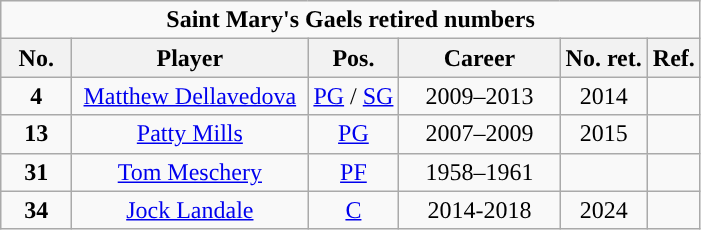<table class="wikitable sortable" style="text-align:center">
<tr>
<td colspan=6><strong>Saint Mary's Gaels retired numbers</strong></td>
</tr>
<tr>
<th width=40px>No.</th>
<th width=150px>Player</th>
<th width=px>Pos.</th>
<th width=100px>Career</th>
<th width=px>No. ret.</th>
<th width=px>Ref.</th>
</tr>
<tr>
<td><strong>4</strong></td>
<td><a href='#'>Matthew Dellavedova</a></td>
<td><a href='#'>PG</a> / <a href='#'>SG</a></td>
<td>2009–2013</td>
<td>2014</td>
<td></td>
</tr>
<tr>
<td><strong>13</strong></td>
<td><a href='#'>Patty Mills</a></td>
<td><a href='#'>PG</a></td>
<td>2007–2009</td>
<td>2015</td>
<td></td>
</tr>
<tr>
<td><strong>31</strong></td>
<td><a href='#'>Tom Meschery</a></td>
<td><a href='#'>PF</a></td>
<td>1958–1961</td>
<td></td>
<td></td>
</tr>
<tr>
<td><strong>34</strong></td>
<td><a href='#'>Jock Landale</a></td>
<td><a href='#'>C</a></td>
<td>2014-2018</td>
<td>2024</td>
<td></td>
</tr>
</table>
